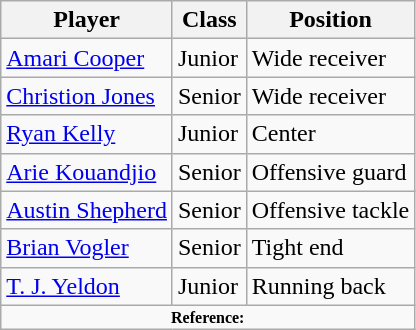<table class="wikitable">
<tr>
<th>Player</th>
<th>Class</th>
<th>Position</th>
</tr>
<tr>
<td><a href='#'>Amari Cooper</a></td>
<td>Junior</td>
<td>Wide receiver</td>
</tr>
<tr>
<td><a href='#'>Christion Jones</a></td>
<td>Senior</td>
<td>Wide receiver</td>
</tr>
<tr>
<td><a href='#'>Ryan Kelly</a></td>
<td>Junior</td>
<td>Center</td>
</tr>
<tr>
<td><a href='#'>Arie Kouandjio</a></td>
<td>Senior</td>
<td>Offensive guard</td>
</tr>
<tr>
<td><a href='#'>Austin Shepherd</a></td>
<td>Senior</td>
<td>Offensive tackle</td>
</tr>
<tr>
<td><a href='#'>Brian Vogler</a></td>
<td>Senior</td>
<td>Tight end</td>
</tr>
<tr>
<td><a href='#'>T. J. Yeldon</a></td>
<td>Junior</td>
<td>Running back</td>
</tr>
<tr>
<td colspan="3" style="font-size: 8pt" align="center"><strong>Reference:</strong></td>
</tr>
</table>
